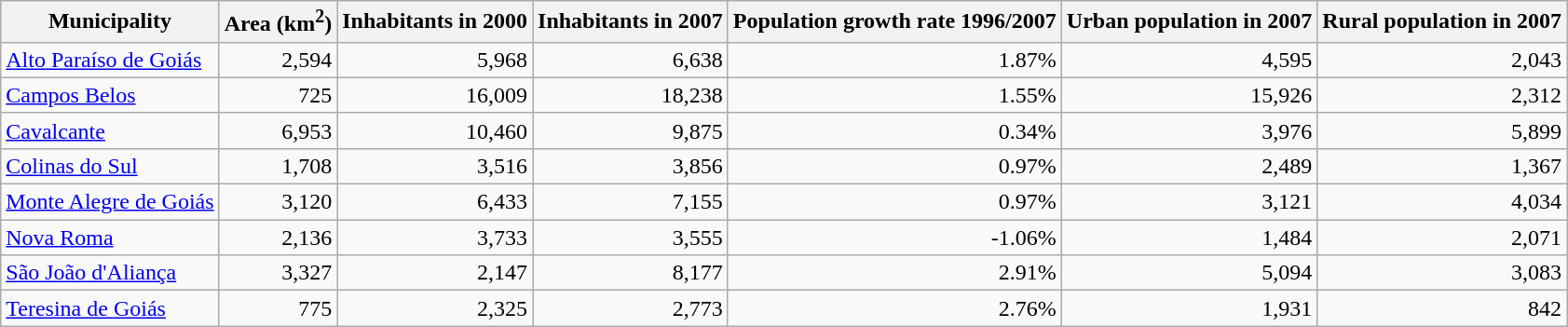<table class="wikitable" style="text-align:right">
<tr>
<th align=left>Municipality</th>
<th align=right>Area (km<sup>2</sup>)</th>
<th align=right>Inhabitants in 2000</th>
<th align=right>Inhabitants in 2007</th>
<th align=right>Population growth rate 1996/2007</th>
<th align=right>Urban population in 2007</th>
<th align=right>Rural population in 2007</th>
</tr>
<tr>
<td align=left><a href='#'>Alto Paraíso de Goiás</a></td>
<td>2,594</td>
<td>5,968</td>
<td>6,638</td>
<td>1.87%</td>
<td>4,595</td>
<td>2,043</td>
</tr>
<tr>
<td align=left><a href='#'>Campos Belos</a></td>
<td>725</td>
<td>16,009</td>
<td>18,238</td>
<td>1.55%</td>
<td>15,926</td>
<td>2,312</td>
</tr>
<tr>
<td align=left><a href='#'>Cavalcante</a></td>
<td>6,953</td>
<td>10,460</td>
<td>9,875</td>
<td>0.34%</td>
<td>3,976</td>
<td>5,899</td>
</tr>
<tr>
<td align=left><a href='#'>Colinas do Sul</a></td>
<td>1,708</td>
<td>3,516</td>
<td>3,856</td>
<td>0.97%</td>
<td>2,489</td>
<td>1,367</td>
</tr>
<tr>
<td align=left><a href='#'>Monte Alegre de Goiás</a></td>
<td>3,120</td>
<td>6,433</td>
<td>7,155</td>
<td>0.97%</td>
<td>3,121</td>
<td>4,034</td>
</tr>
<tr>
<td align=left><a href='#'>Nova Roma</a></td>
<td>2,136</td>
<td>3,733</td>
<td>3,555</td>
<td>-1.06%</td>
<td>1,484</td>
<td>2,071</td>
</tr>
<tr>
<td align=left><a href='#'>São João d'Aliança</a></td>
<td>3,327</td>
<td>2,147</td>
<td>8,177</td>
<td>2.91%</td>
<td>5,094</td>
<td>3,083</td>
</tr>
<tr>
<td align=left><a href='#'>Teresina de Goiás</a></td>
<td>775</td>
<td>2,325</td>
<td>2,773</td>
<td>2.76%</td>
<td>1,931</td>
<td>842</td>
</tr>
</table>
